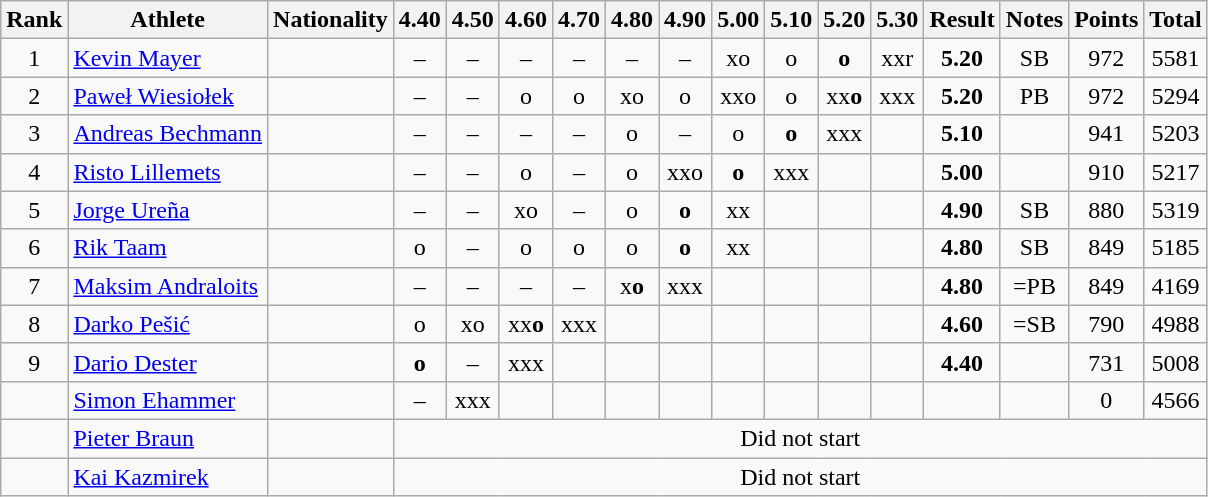<table class="wikitable sortable" style="text-align:center">
<tr>
<th>Rank</th>
<th>Athlete</th>
<th>Nationality</th>
<th>4.40</th>
<th>4.50</th>
<th>4.60</th>
<th>4.70</th>
<th>4.80</th>
<th>4.90</th>
<th>5.00</th>
<th>5.10</th>
<th>5.20</th>
<th>5.30</th>
<th>Result</th>
<th>Notes</th>
<th>Points</th>
<th>Total</th>
</tr>
<tr>
<td>1</td>
<td align=left><a href='#'>Kevin Mayer</a></td>
<td align=left></td>
<td>–</td>
<td>–</td>
<td>–</td>
<td>–</td>
<td>–</td>
<td>–</td>
<td>xo</td>
<td>o</td>
<td><strong>o</strong></td>
<td>xxr</td>
<td><strong>5.20</strong></td>
<td>SB</td>
<td>972</td>
<td>5581</td>
</tr>
<tr>
<td>2</td>
<td align=left><a href='#'>Paweł Wiesiołek</a></td>
<td align=left></td>
<td>–</td>
<td>–</td>
<td>o</td>
<td>o</td>
<td>xo</td>
<td>o</td>
<td>xxo</td>
<td>o</td>
<td>xx<strong>o</strong></td>
<td>xxx</td>
<td><strong>5.20</strong></td>
<td>PB</td>
<td>972</td>
<td>5294</td>
</tr>
<tr>
<td>3</td>
<td align=left><a href='#'>Andreas Bechmann</a></td>
<td align=left></td>
<td>–</td>
<td>–</td>
<td>–</td>
<td>–</td>
<td>o</td>
<td>–</td>
<td>o</td>
<td><strong>o</strong></td>
<td>xxx</td>
<td></td>
<td><strong>5.10</strong></td>
<td></td>
<td>941</td>
<td>5203</td>
</tr>
<tr>
<td>4</td>
<td align=left><a href='#'>Risto Lillemets</a></td>
<td align=left></td>
<td>–</td>
<td>–</td>
<td>o</td>
<td>–</td>
<td>o</td>
<td>xxo</td>
<td><strong>o</strong></td>
<td>xxx</td>
<td></td>
<td></td>
<td><strong>5.00</strong></td>
<td></td>
<td>910</td>
<td>5217</td>
</tr>
<tr>
<td>5</td>
<td align=left><a href='#'>Jorge Ureña</a></td>
<td align=left></td>
<td>–</td>
<td>–</td>
<td>xo</td>
<td>–</td>
<td>o</td>
<td><strong>o</strong></td>
<td>xx</td>
<td></td>
<td></td>
<td></td>
<td><strong>4.90</strong></td>
<td>SB</td>
<td>880</td>
<td>5319</td>
</tr>
<tr>
<td>6</td>
<td align=left><a href='#'>Rik Taam</a></td>
<td align=left></td>
<td>o</td>
<td>–</td>
<td>o</td>
<td>o</td>
<td>o</td>
<td><strong>o</strong></td>
<td>xx</td>
<td></td>
<td></td>
<td></td>
<td><strong>4.80</strong></td>
<td>SB</td>
<td>849</td>
<td>5185</td>
</tr>
<tr>
<td>7</td>
<td align=left><a href='#'>Maksim Andraloits</a></td>
<td align=left></td>
<td>–</td>
<td>–</td>
<td>–</td>
<td>–</td>
<td>x<strong>o</strong></td>
<td>xxx</td>
<td></td>
<td></td>
<td></td>
<td></td>
<td><strong>4.80</strong></td>
<td>=PB</td>
<td>849</td>
<td>4169</td>
</tr>
<tr>
<td>8</td>
<td align=left><a href='#'>Darko Pešić</a></td>
<td align=left></td>
<td>o</td>
<td>xo</td>
<td>xx<strong>o</strong></td>
<td>xxx</td>
<td></td>
<td></td>
<td></td>
<td></td>
<td></td>
<td></td>
<td><strong>4.60</strong></td>
<td>=SB</td>
<td>790</td>
<td>4988</td>
</tr>
<tr>
<td>9</td>
<td align=left><a href='#'>Dario Dester</a></td>
<td align=left></td>
<td><strong>o</strong></td>
<td>–</td>
<td>xxx</td>
<td></td>
<td></td>
<td></td>
<td></td>
<td></td>
<td></td>
<td></td>
<td><strong>4.40</strong></td>
<td></td>
<td>731</td>
<td>5008</td>
</tr>
<tr>
<td></td>
<td align=left><a href='#'>Simon Ehammer</a></td>
<td align=left></td>
<td>–</td>
<td>xxx</td>
<td></td>
<td></td>
<td></td>
<td></td>
<td></td>
<td></td>
<td></td>
<td></td>
<td><strong></strong></td>
<td></td>
<td>0</td>
<td>4566</td>
</tr>
<tr>
<td></td>
<td align=left><a href='#'>Pieter Braun</a></td>
<td align=left></td>
<td colspan=14>Did not start</td>
</tr>
<tr>
<td></td>
<td align=left><a href='#'>Kai Kazmirek</a></td>
<td align=left></td>
<td colspan=14>Did not start</td>
</tr>
</table>
